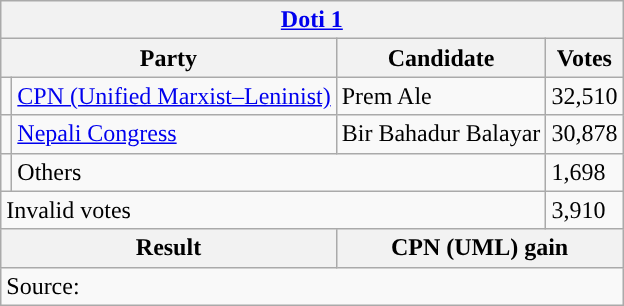<table class="wikitable">
<tr>
<th colspan="4"><a href='#'>Doti 1</a></th>
</tr>
<tr>
<th colspan="2">Party</th>
<th>Candidate</th>
<th>Votes</th>
</tr>
<tr>
<td style="background-color:"></td>
<td><a href='#'>CPN (Unified Marxist–Leninist)</a></td>
<td>Prem Ale</td>
<td>32,510</td>
</tr>
<tr>
<td style="background-color:"></td>
<td><a href='#'>Nepali Congress</a></td>
<td>Bir Bahadur Balayar</td>
<td>30,878</td>
</tr>
<tr>
<td></td>
<td colspan="2">Others</td>
<td>1,698</td>
</tr>
<tr>
<td colspan="3">Invalid votes</td>
<td>3,910</td>
</tr>
<tr>
<th colspan="2">Result</th>
<th colspan="2">CPN (UML) gain</th>
</tr>
<tr>
<td colspan="4">Source: </td>
</tr>
</table>
